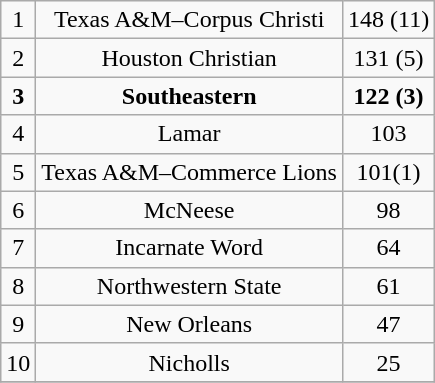<table class="wikitable">
<tr align="center">
<td>1</td>
<td>Texas A&M–Corpus Christi</td>
<td>148 (11)</td>
</tr>
<tr align="center">
<td>2</td>
<td>Houston Christian</td>
<td>131 (5)</td>
</tr>
<tr align="center">
<td><strong>3</strong></td>
<td><strong>Southeastern</strong></td>
<td><strong>122 (3)</strong></td>
</tr>
<tr align="center">
<td>4</td>
<td>Lamar</td>
<td>103</td>
</tr>
<tr align="center">
<td>5</td>
<td>Texas A&M–Commerce Lions</td>
<td>101(1)</td>
</tr>
<tr align="center">
<td>6</td>
<td>McNeese</td>
<td>98</td>
</tr>
<tr align="center">
<td>7</td>
<td>Incarnate Word</td>
<td>64</td>
</tr>
<tr align="center">
<td>8</td>
<td>Northwestern State</td>
<td>61</td>
</tr>
<tr align="center">
<td>9</td>
<td>New Orleans</td>
<td>47</td>
</tr>
<tr align="center">
<td>10</td>
<td>Nicholls</td>
<td>25</td>
</tr>
<tr align="center">
</tr>
</table>
